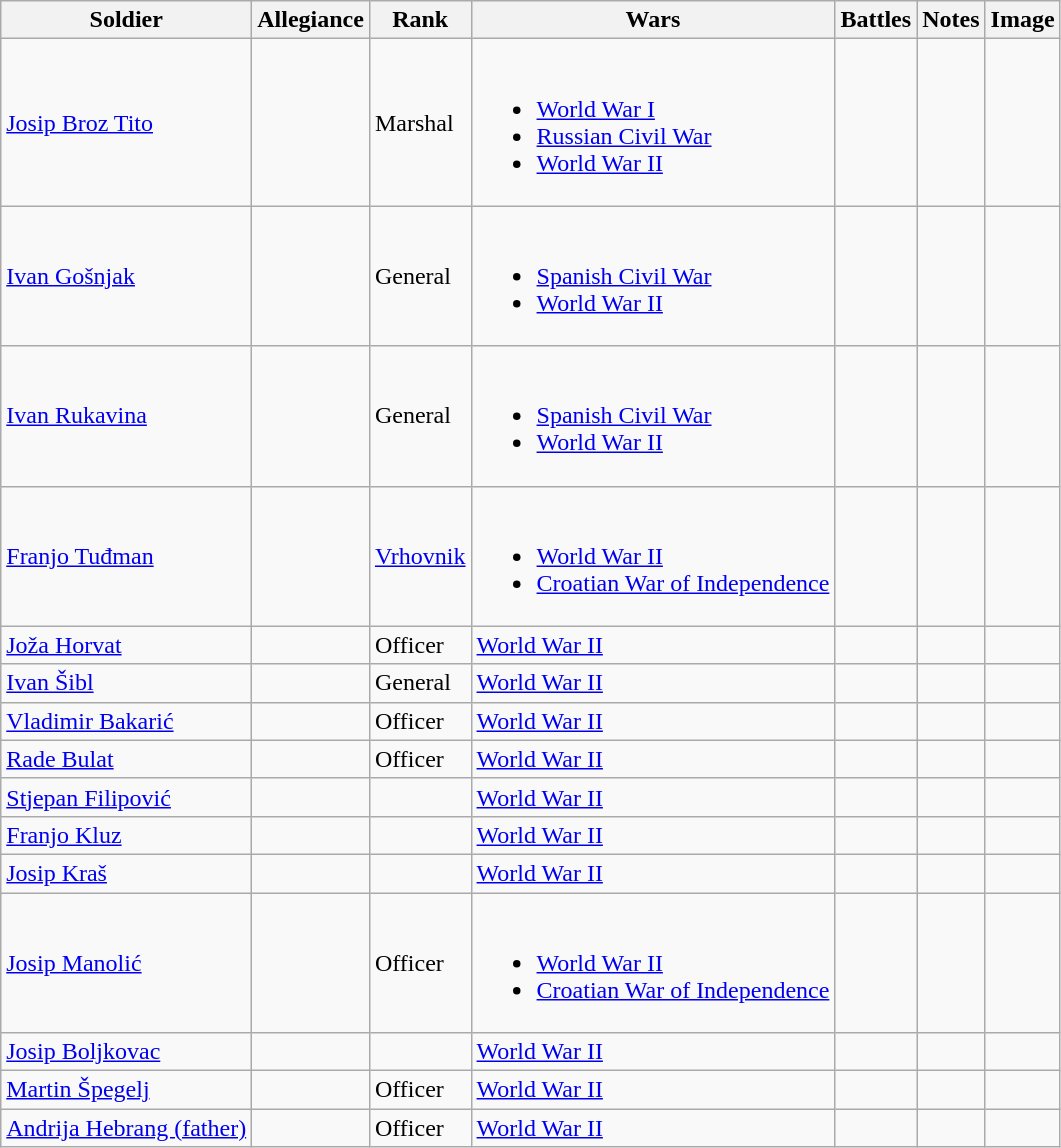<table class="wikitable sortable">
<tr>
<th>Soldier</th>
<th>Allegiance</th>
<th>Rank</th>
<th>Wars</th>
<th>Battles</th>
<th>Notes</th>
<th class="unsortable">Image</th>
</tr>
<tr>
<td><a href='#'>Josip Broz Tito</a></td>
<td><br></td>
<td>Marshal</td>
<td><br><ul><li><a href='#'>World War I</a></li><li><a href='#'>Russian Civil War</a></li><li><a href='#'>World War II</a></li></ul></td>
<td></td>
<td></td>
<td></td>
</tr>
<tr>
<td><a href='#'>Ivan Gošnjak</a></td>
<td><br></td>
<td>General</td>
<td><br><ul><li><a href='#'>Spanish Civil War</a></li><li><a href='#'>World War II</a></li></ul></td>
<td></td>
<td></td>
<td></td>
</tr>
<tr>
<td><a href='#'>Ivan Rukavina</a></td>
<td><br></td>
<td>General</td>
<td><br><ul><li><a href='#'>Spanish Civil War</a></li><li><a href='#'>World War II</a></li></ul></td>
<td></td>
<td></td>
<td></td>
</tr>
<tr>
<td><a href='#'>Franjo Tuđman</a></td>
<td><br></td>
<td><a href='#'>Vrhovnik</a></td>
<td><br><ul><li><a href='#'>World War II</a></li><li><a href='#'>Croatian War of Independence</a></li></ul></td>
<td></td>
<td></td>
<td></td>
</tr>
<tr>
<td><a href='#'>Joža Horvat</a></td>
<td></td>
<td>Officer</td>
<td><a href='#'>World War II</a></td>
<td></td>
<td></td>
<td></td>
</tr>
<tr>
<td><a href='#'>Ivan Šibl</a></td>
<td></td>
<td>General</td>
<td><a href='#'>World War II</a></td>
<td></td>
<td></td>
<td></td>
</tr>
<tr>
<td><a href='#'>Vladimir Bakarić</a></td>
<td></td>
<td>Officer</td>
<td><a href='#'>World War II</a></td>
<td></td>
<td></td>
<td></td>
</tr>
<tr>
<td><a href='#'>Rade Bulat</a></td>
<td></td>
<td>Officer</td>
<td><a href='#'>World War II</a></td>
<td></td>
<td></td>
<td></td>
</tr>
<tr>
<td><a href='#'>Stjepan Filipović</a></td>
<td></td>
<td></td>
<td><a href='#'>World War II</a></td>
<td></td>
<td></td>
<td></td>
</tr>
<tr>
<td><a href='#'>Franjo Kluz</a></td>
<td></td>
<td></td>
<td><a href='#'>World War II</a></td>
<td></td>
<td></td>
<td></td>
</tr>
<tr>
<td><a href='#'>Josip Kraš</a></td>
<td></td>
<td></td>
<td><a href='#'>World War II</a></td>
<td></td>
<td></td>
<td></td>
</tr>
<tr>
<td><a href='#'>Josip Manolić</a></td>
<td><br></td>
<td>Officer</td>
<td><br><ul><li><a href='#'>World War II</a></li><li><a href='#'>Croatian War of Independence</a></li></ul></td>
<td></td>
<td></td>
<td></td>
</tr>
<tr>
<td><a href='#'>Josip Boljkovac</a></td>
<td><br></td>
<td></td>
<td><a href='#'>World War II</a></td>
<td></td>
<td></td>
<td></td>
</tr>
<tr>
<td><a href='#'>Martin Špegelj</a></td>
<td><br></td>
<td>Officer</td>
<td><a href='#'>World War II</a></td>
<td></td>
<td></td>
<td></td>
</tr>
<tr>
<td><a href='#'>Andrija Hebrang (father)</a></td>
<td></td>
<td>Officer</td>
<td><a href='#'>World War II</a></td>
<td></td>
<td></td>
<td></td>
</tr>
</table>
